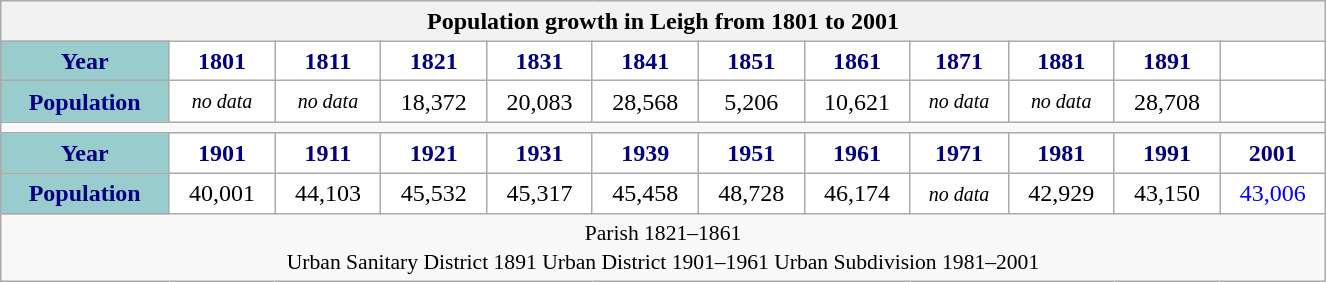<table class="wikitable" style=" margin:1em auto; width:70%; border:0; text-align:center; line-height:120%;">
<tr>
<th colspan="12" style="text-align:center;">Population growth in Leigh from 1801 to 2001</th>
</tr>
<tr>
<th style="background:#99CCCC; color:navy; height:17px;">Year</th>
<th style="background:#FFFFFF; color:navy;">1801</th>
<th style="background:#FFFFFF; color:navy;">1811</th>
<th style="background:#FFFFFF; color:navy;">1821</th>
<th style="background:#FFFFFF; color:navy;">1831</th>
<th style="background:#FFFFFF; color:navy;">1841</th>
<th style="background:#FFFFFF; color:navy;">1851</th>
<th style="background:#FFFFFF; color:navy;">1861</th>
<th style="background:#FFFFFF; color:navy;">1871</th>
<th style="background:#FFFFFF; color:navy;">1881</th>
<th style="background:#FFFFFF; color:navy;">1891</th>
<th style="background:#FFFFFF; color:navy;"></th>
</tr>
<tr style="text-align:center;">
<th style="background:#99CCCC; color:navy; height:17px;">Population</th>
<td style="background:#fff; color:black;"><small><em>no data</em></small></td>
<td style="background:#fff; color:black;"><small><em>no data</em></small></td>
<td style="background:#fff; color:black;">18,372</td>
<td style="background:#fff; color:black;">20,083</td>
<td style="background:#fff; color:black;">28,568</td>
<td style="background:#fff; color:black;">5,206</td>
<td style="background:#fff; color:black;">10,621</td>
<td style="background:#fff; color:black;"><small><em>no data</em></small></td>
<td style="background:#fff; color:black;"><small><em>no data</em></small></td>
<td style="background:#fff; color:black;">28,708</td>
<td style="background:#fff; color:black;"></td>
</tr>
<tr>
<td colspan="12"></td>
</tr>
<tr>
<th style="background:#99CCCC; color:navy; height:17px;">Year</th>
<th style="background:#FFFFFF; color:navy;">1901</th>
<th style="background:#FFFFFF; color:navy;">1911</th>
<th style="background:#FFFFFF; color:navy;">1921</th>
<th style="background:#FFFFFF; color:navy;">1931</th>
<th style="background:#FFFFFF; color:navy;">1939</th>
<th style="background:#FFFFFF; color:navy;">1951</th>
<th style="background:#FFFFFF; color:navy;">1961</th>
<th style="background:#FFFFFF; color:navy;">1971</th>
<th style="background:#FFFFFF; color:navy;">1981</th>
<th style="background:#FFFFFF; color:navy;">1991</th>
<th style="background:#FFFFFF; color:navy;">2001</th>
</tr>
<tr>
<th style="background:#99CCCC; color:navy; height:17px;">Population</th>
<td style="background:#fff; color:black;">40,001</td>
<td style="background:#fff; color:black;">44,103</td>
<td style="background:#fff; color:black;">45,532</td>
<td style="background:#fff; color:black;">45,317</td>
<td style="background:#fff; color:black;">45,458</td>
<td style="background:#fff; color:black;">48,728</td>
<td style="background:#fff; color:black;">46,174</td>
<td style="background:#fff; color:black;"><small><em>no data</em></small></td>
<td style="background:#fff; color:black;">42,929</td>
<td style="background:#fff; color:black;">43,150</td>
<td style="background:#fff; color:blue;">43,006</td>
</tr>
<tr>
<td colspan="12" style="text-align:center;font-size:90%;">Parish 1821–1861<br> Urban Sanitary District 1891  Urban District 1901–1961  Urban Subdivision 1981–2001</td>
</tr>
</table>
